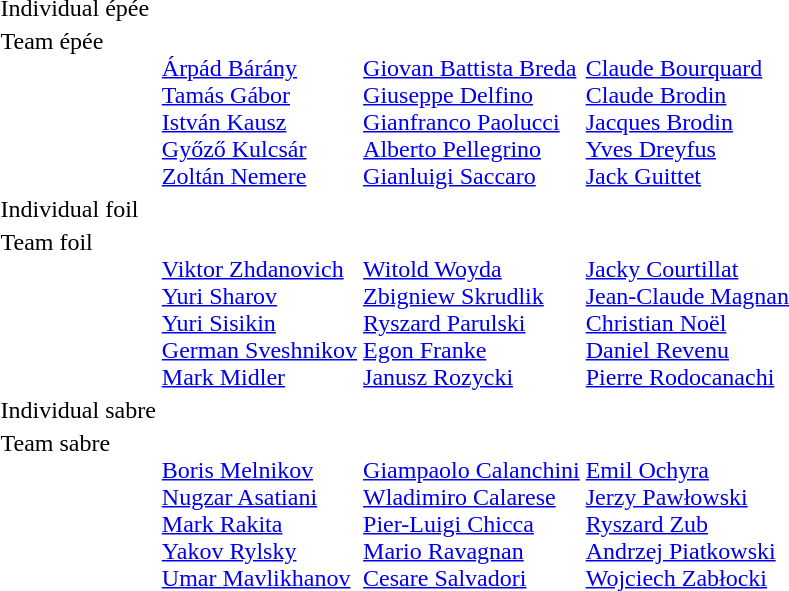<table>
<tr>
<td>Individual épée<br></td>
<td></td>
<td></td>
<td></td>
</tr>
<tr valign="top">
<td>Team épée<br></td>
<td><br><a href='#'>Árpád Bárány</a><br><a href='#'>Tamás Gábor</a><br><a href='#'>István Kausz</a><br><a href='#'>Győző Kulcsár</a><br><a href='#'>Zoltán Nemere</a></td>
<td><br><a href='#'>Giovan Battista Breda</a><br><a href='#'>Giuseppe Delfino</a><br><a href='#'>Gianfranco Paolucci</a><br><a href='#'>Alberto Pellegrino</a><br><a href='#'>Gianluigi Saccaro</a></td>
<td><br><a href='#'>Claude Bourquard</a><br><a href='#'>Claude Brodin</a><br><a href='#'>Jacques Brodin</a><br><a href='#'>Yves Dreyfus</a><br><a href='#'>Jack Guittet</a></td>
</tr>
<tr>
<td>Individual foil<br></td>
<td></td>
<td></td>
<td></td>
</tr>
<tr valign="top">
<td>Team foil<br></td>
<td><br> <a href='#'>Viktor Zhdanovich</a><br><a href='#'>Yuri Sharov</a><br><a href='#'>Yuri Sisikin</a><br><a href='#'>German Sveshnikov</a><br><a href='#'>Mark Midler</a></td>
<td><br><a href='#'>Witold Woyda</a><br><a href='#'>Zbigniew Skrudlik</a><br><a href='#'>Ryszard Parulski</a><br><a href='#'>Egon Franke</a><br><a href='#'>Janusz Rozycki</a></td>
<td><br><a href='#'>Jacky Courtillat</a><br><a href='#'>Jean-Claude Magnan</a><br><a href='#'>Christian Noël</a><br><a href='#'>Daniel Revenu</a><br><a href='#'>Pierre Rodocanachi</a></td>
</tr>
<tr>
<td>Individual sabre<br></td>
<td></td>
<td></td>
<td></td>
</tr>
<tr valign="top">
<td>Team sabre<br></td>
<td><br><a href='#'>Boris Melnikov</a><br><a href='#'>Nugzar Asatiani</a><br><a href='#'>Mark Rakita</a><br><a href='#'>Yakov Rylsky</a><br><a href='#'>Umar Mavlikhanov</a></td>
<td><br><a href='#'>Giampaolo Calanchini</a><br><a href='#'>Wladimiro Calarese</a><br><a href='#'>Pier-Luigi Chicca</a><br><a href='#'>Mario Ravagnan</a><br><a href='#'>Cesare Salvadori</a></td>
<td><br><a href='#'>Emil Ochyra</a><br><a href='#'>Jerzy Pawłowski</a><br><a href='#'>Ryszard Zub</a><br><a href='#'>Andrzej Piatkowski</a><br><a href='#'>Wojciech Zabłocki</a></td>
</tr>
<tr>
</tr>
</table>
